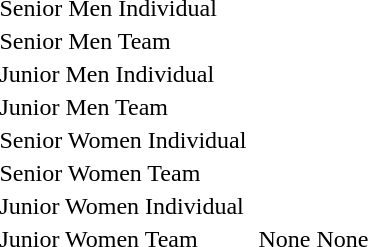<table>
<tr>
<td>Senior Men Individual</td>
<td></td>
<td></td>
<td></td>
</tr>
<tr>
<td>Senior Men Team</td>
<td></td>
<td></td>
<td></td>
</tr>
<tr>
<td>Junior Men Individual</td>
<td></td>
<td></td>
<td></td>
</tr>
<tr>
<td>Junior Men Team</td>
<td></td>
<td></td>
<td></td>
</tr>
<tr>
<td>Senior Women Individual</td>
<td></td>
<td></td>
<td></td>
</tr>
<tr>
<td>Senior Women Team</td>
<td></td>
<td></td>
<td></td>
</tr>
<tr>
<td>Junior Women Individual</td>
<td></td>
<td></td>
<td></td>
</tr>
<tr>
<td>Junior Women Team</td>
<td></td>
<td>None</td>
<td>None</td>
</tr>
</table>
